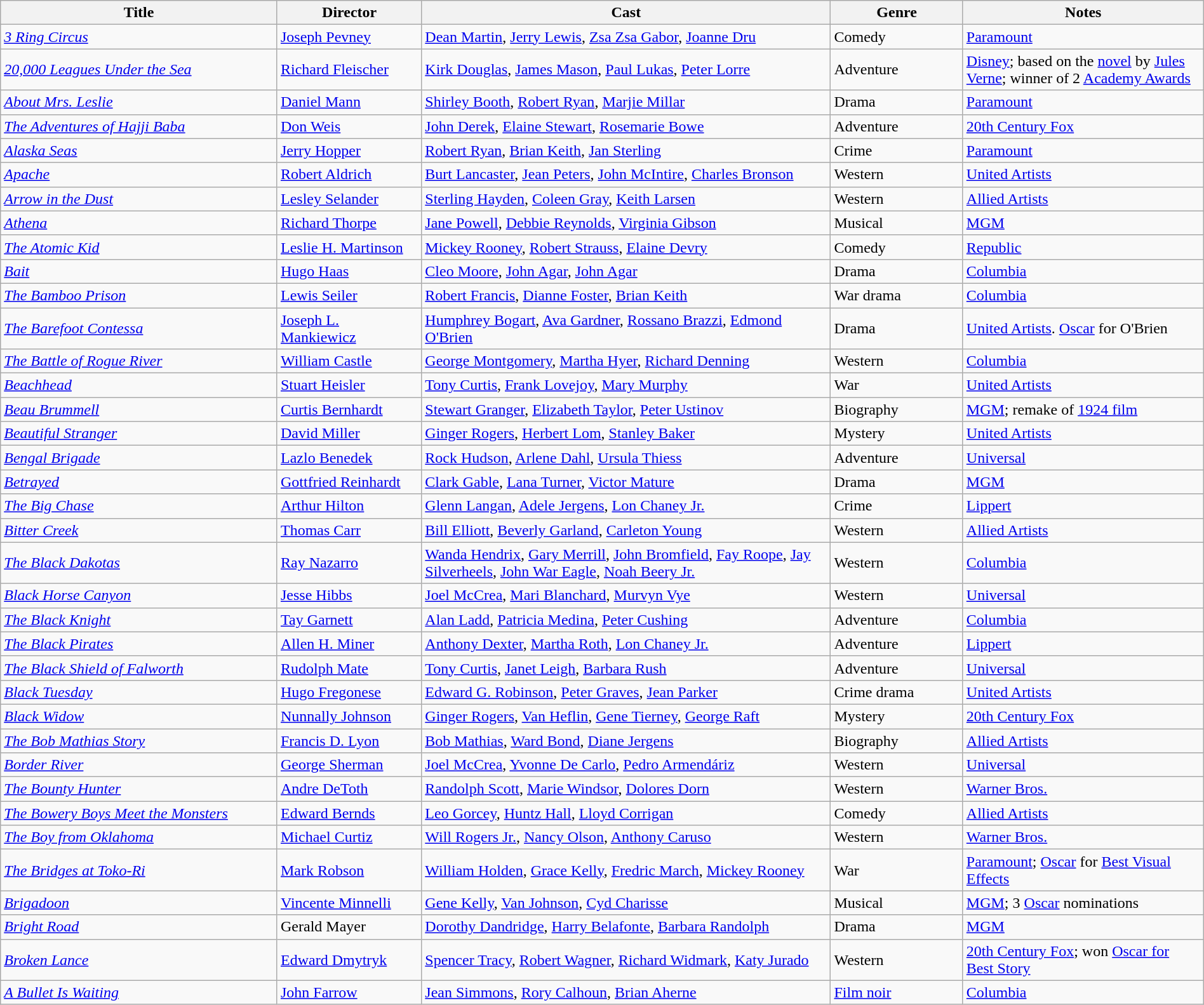<table class="wikitable sortable" style="width:100%;">
<tr>
<th style="width:23%;">Title</th>
<th style="width:12%;">Director</th>
<th style="width:34%;">Cast</th>
<th style="width:11%;">Genre</th>
<th style="width:20%;">Notes</th>
</tr>
<tr>
<td><em><a href='#'>3 Ring Circus</a></em></td>
<td><a href='#'>Joseph Pevney</a></td>
<td><a href='#'>Dean Martin</a>, <a href='#'>Jerry Lewis</a>, <a href='#'>Zsa Zsa Gabor</a>, <a href='#'>Joanne Dru</a></td>
<td>Comedy</td>
<td><a href='#'>Paramount</a></td>
</tr>
<tr>
<td><em><a href='#'>20,000 Leagues Under the Sea</a></em></td>
<td><a href='#'>Richard Fleischer</a></td>
<td><a href='#'>Kirk Douglas</a>, <a href='#'>James Mason</a>, <a href='#'>Paul Lukas</a>, <a href='#'>Peter Lorre</a></td>
<td>Adventure</td>
<td><a href='#'>Disney</a>; based on the <a href='#'>novel</a> by <a href='#'>Jules Verne</a>; winner of 2 <a href='#'>Academy Awards</a></td>
</tr>
<tr>
<td><em><a href='#'>About Mrs. Leslie</a></em></td>
<td><a href='#'>Daniel Mann</a></td>
<td><a href='#'>Shirley Booth</a>, <a href='#'>Robert Ryan</a>, <a href='#'>Marjie Millar</a></td>
<td>Drama</td>
<td><a href='#'>Paramount</a></td>
</tr>
<tr>
<td><em><a href='#'>The Adventures of Hajji Baba</a></em></td>
<td><a href='#'>Don Weis</a></td>
<td><a href='#'>John Derek</a>, <a href='#'>Elaine Stewart</a>, <a href='#'>Rosemarie Bowe</a></td>
<td>Adventure</td>
<td><a href='#'>20th Century Fox</a></td>
</tr>
<tr>
<td><em><a href='#'>Alaska Seas</a></em></td>
<td><a href='#'>Jerry Hopper</a></td>
<td><a href='#'>Robert Ryan</a>, <a href='#'>Brian Keith</a>, <a href='#'>Jan Sterling</a></td>
<td>Crime</td>
<td><a href='#'>Paramount</a></td>
</tr>
<tr>
<td><em><a href='#'>Apache</a></em></td>
<td><a href='#'>Robert Aldrich</a></td>
<td><a href='#'>Burt Lancaster</a>, <a href='#'>Jean Peters</a>, <a href='#'>John McIntire</a>, <a href='#'>Charles Bronson</a></td>
<td>Western</td>
<td><a href='#'>United Artists</a></td>
</tr>
<tr>
<td><em><a href='#'>Arrow in the Dust</a></em></td>
<td><a href='#'>Lesley Selander</a></td>
<td><a href='#'>Sterling Hayden</a>, <a href='#'>Coleen Gray</a>, <a href='#'>Keith Larsen</a></td>
<td>Western</td>
<td><a href='#'>Allied Artists</a></td>
</tr>
<tr>
<td><em><a href='#'>Athena</a></em></td>
<td><a href='#'>Richard Thorpe</a></td>
<td><a href='#'>Jane Powell</a>, <a href='#'>Debbie Reynolds</a>, <a href='#'>Virginia Gibson</a></td>
<td>Musical</td>
<td><a href='#'>MGM</a></td>
</tr>
<tr>
<td><em><a href='#'>The Atomic Kid</a></em></td>
<td><a href='#'>Leslie H. Martinson</a></td>
<td><a href='#'>Mickey Rooney</a>, <a href='#'>Robert Strauss</a>, <a href='#'>Elaine Devry</a></td>
<td>Comedy</td>
<td><a href='#'>Republic</a></td>
</tr>
<tr>
<td><em><a href='#'>Bait</a></em></td>
<td><a href='#'>Hugo Haas</a></td>
<td><a href='#'>Cleo Moore</a>, <a href='#'>John Agar</a>, <a href='#'>John Agar</a></td>
<td>Drama</td>
<td><a href='#'>Columbia</a></td>
</tr>
<tr>
<td><em><a href='#'>The Bamboo Prison</a></em></td>
<td><a href='#'>Lewis Seiler</a></td>
<td><a href='#'>Robert Francis</a>, <a href='#'>Dianne Foster</a>, <a href='#'>Brian Keith</a></td>
<td>War drama</td>
<td><a href='#'>Columbia</a></td>
</tr>
<tr>
<td><em><a href='#'>The Barefoot Contessa</a></em></td>
<td><a href='#'>Joseph L. Mankiewicz</a></td>
<td><a href='#'>Humphrey Bogart</a>, <a href='#'>Ava Gardner</a>, <a href='#'>Rossano Brazzi</a>, <a href='#'>Edmond O'Brien</a></td>
<td>Drama</td>
<td><a href='#'>United Artists</a>. <a href='#'>Oscar</a> for O'Brien</td>
</tr>
<tr>
<td><em><a href='#'>The Battle of Rogue River</a></em></td>
<td><a href='#'>William Castle</a></td>
<td><a href='#'>George Montgomery</a>, <a href='#'>Martha Hyer</a>, <a href='#'>Richard Denning</a></td>
<td>Western</td>
<td><a href='#'>Columbia</a></td>
</tr>
<tr>
<td><em><a href='#'>Beachhead</a></em></td>
<td><a href='#'>Stuart Heisler</a></td>
<td><a href='#'>Tony Curtis</a>, <a href='#'>Frank Lovejoy</a>, <a href='#'>Mary Murphy</a></td>
<td>War</td>
<td><a href='#'>United Artists</a></td>
</tr>
<tr>
<td><em><a href='#'>Beau Brummell</a></em></td>
<td><a href='#'>Curtis Bernhardt</a></td>
<td><a href='#'>Stewart Granger</a>, <a href='#'>Elizabeth Taylor</a>, <a href='#'>Peter Ustinov</a></td>
<td>Biography</td>
<td><a href='#'>MGM</a>; remake of <a href='#'>1924 film</a></td>
</tr>
<tr>
<td><em><a href='#'>Beautiful Stranger</a></em></td>
<td><a href='#'>David Miller</a></td>
<td><a href='#'>Ginger Rogers</a>, <a href='#'>Herbert Lom</a>, <a href='#'>Stanley Baker</a></td>
<td>Mystery</td>
<td><a href='#'>United Artists</a></td>
</tr>
<tr>
<td><em><a href='#'>Bengal Brigade</a></em></td>
<td><a href='#'>Lazlo Benedek</a></td>
<td><a href='#'>Rock Hudson</a>, <a href='#'>Arlene Dahl</a>, <a href='#'>Ursula Thiess</a></td>
<td>Adventure</td>
<td><a href='#'>Universal</a></td>
</tr>
<tr>
<td><em><a href='#'>Betrayed</a></em></td>
<td><a href='#'>Gottfried Reinhardt</a></td>
<td><a href='#'>Clark Gable</a>, <a href='#'>Lana Turner</a>, <a href='#'>Victor Mature</a></td>
<td>Drama</td>
<td><a href='#'>MGM</a></td>
</tr>
<tr>
<td><em><a href='#'>The Big Chase</a></em></td>
<td><a href='#'>Arthur Hilton</a></td>
<td><a href='#'>Glenn Langan</a>, <a href='#'>Adele Jergens</a>, <a href='#'>Lon Chaney Jr.</a></td>
<td>Crime</td>
<td><a href='#'>Lippert</a></td>
</tr>
<tr>
<td><em><a href='#'>Bitter Creek</a></em></td>
<td><a href='#'>Thomas Carr</a></td>
<td><a href='#'>Bill Elliott</a>, <a href='#'>Beverly Garland</a>, <a href='#'>Carleton Young</a></td>
<td>Western</td>
<td><a href='#'>Allied Artists</a></td>
</tr>
<tr>
<td><em><a href='#'>The Black Dakotas</a></em></td>
<td><a href='#'>Ray Nazarro</a></td>
<td><a href='#'>Wanda Hendrix</a>, <a href='#'>Gary Merrill</a>, <a href='#'>John Bromfield</a>, <a href='#'>Fay Roope</a>, <a href='#'>Jay Silverheels</a>, <a href='#'>John War Eagle</a>, <a href='#'>Noah Beery Jr.</a></td>
<td>Western</td>
<td><a href='#'>Columbia</a></td>
</tr>
<tr>
<td><em><a href='#'>Black Horse Canyon</a></em></td>
<td><a href='#'>Jesse Hibbs</a></td>
<td><a href='#'>Joel McCrea</a>, <a href='#'>Mari Blanchard</a>, <a href='#'>Murvyn Vye</a></td>
<td>Western</td>
<td><a href='#'>Universal</a></td>
</tr>
<tr>
<td><em><a href='#'>The Black Knight</a></em></td>
<td><a href='#'>Tay Garnett</a></td>
<td><a href='#'>Alan Ladd</a>, <a href='#'>Patricia Medina</a>, <a href='#'>Peter Cushing</a></td>
<td>Adventure</td>
<td><a href='#'>Columbia</a></td>
</tr>
<tr>
<td><em><a href='#'>The Black Pirates</a></em></td>
<td><a href='#'>Allen H. Miner</a></td>
<td><a href='#'>Anthony Dexter</a>, <a href='#'>Martha Roth</a>, <a href='#'>Lon Chaney Jr.</a></td>
<td>Adventure</td>
<td><a href='#'>Lippert</a></td>
</tr>
<tr>
<td><em><a href='#'>The Black Shield of Falworth</a></em></td>
<td><a href='#'>Rudolph Mate</a></td>
<td><a href='#'>Tony Curtis</a>, <a href='#'>Janet Leigh</a>, <a href='#'>Barbara Rush</a></td>
<td>Adventure</td>
<td><a href='#'>Universal</a></td>
</tr>
<tr>
<td><em><a href='#'>Black Tuesday</a></em></td>
<td><a href='#'>Hugo Fregonese</a></td>
<td><a href='#'>Edward G. Robinson</a>, <a href='#'>Peter Graves</a>, <a href='#'>Jean Parker</a></td>
<td>Crime drama</td>
<td><a href='#'>United Artists</a></td>
</tr>
<tr>
<td><em><a href='#'>Black Widow</a></em></td>
<td><a href='#'>Nunnally Johnson</a></td>
<td><a href='#'>Ginger Rogers</a>, <a href='#'>Van Heflin</a>, <a href='#'>Gene Tierney</a>, <a href='#'>George Raft</a></td>
<td>Mystery</td>
<td><a href='#'>20th Century Fox</a></td>
</tr>
<tr>
<td><em><a href='#'>The Bob Mathias Story</a></em></td>
<td><a href='#'>Francis D. Lyon</a></td>
<td><a href='#'>Bob Mathias</a>, <a href='#'>Ward Bond</a>, <a href='#'>Diane Jergens</a></td>
<td>Biography</td>
<td><a href='#'>Allied Artists</a></td>
</tr>
<tr>
<td><em><a href='#'>Border River</a></em></td>
<td><a href='#'>George Sherman</a></td>
<td><a href='#'>Joel McCrea</a>, <a href='#'>Yvonne De Carlo</a>, <a href='#'>Pedro Armendáriz</a></td>
<td>Western</td>
<td><a href='#'>Universal</a></td>
</tr>
<tr>
<td><em><a href='#'>The Bounty Hunter</a></em></td>
<td><a href='#'>Andre DeToth</a></td>
<td><a href='#'>Randolph Scott</a>, <a href='#'>Marie Windsor</a>, <a href='#'>Dolores Dorn</a></td>
<td>Western</td>
<td><a href='#'>Warner Bros.</a></td>
</tr>
<tr>
<td><em><a href='#'>The Bowery Boys Meet the Monsters</a></em></td>
<td><a href='#'>Edward Bernds</a></td>
<td><a href='#'>Leo Gorcey</a>, <a href='#'>Huntz Hall</a>, <a href='#'>Lloyd Corrigan</a></td>
<td>Comedy</td>
<td><a href='#'>Allied Artists</a></td>
</tr>
<tr>
<td><em><a href='#'>The Boy from Oklahoma</a></em></td>
<td><a href='#'>Michael Curtiz</a></td>
<td><a href='#'>Will Rogers Jr.</a>, <a href='#'>Nancy Olson</a>, <a href='#'>Anthony Caruso</a></td>
<td>Western</td>
<td><a href='#'>Warner Bros.</a></td>
</tr>
<tr>
<td><em><a href='#'>The Bridges at Toko-Ri</a></em></td>
<td><a href='#'>Mark Robson</a></td>
<td><a href='#'>William Holden</a>, <a href='#'>Grace Kelly</a>, <a href='#'>Fredric March</a>, <a href='#'>Mickey Rooney</a></td>
<td>War</td>
<td><a href='#'>Paramount</a>; <a href='#'>Oscar</a> for <a href='#'>Best Visual Effects</a></td>
</tr>
<tr>
<td><em><a href='#'>Brigadoon</a></em></td>
<td><a href='#'>Vincente Minnelli</a></td>
<td><a href='#'>Gene Kelly</a>, <a href='#'>Van Johnson</a>, <a href='#'>Cyd Charisse</a></td>
<td>Musical</td>
<td><a href='#'>MGM</a>; 3 <a href='#'>Oscar</a> nominations</td>
</tr>
<tr>
<td><em><a href='#'>Bright Road</a></em></td>
<td>Gerald Mayer</td>
<td><a href='#'>Dorothy Dandridge</a>, <a href='#'>Harry Belafonte</a>, <a href='#'>Barbara Randolph</a></td>
<td>Drama</td>
<td><a href='#'>MGM</a></td>
</tr>
<tr>
<td><em><a href='#'>Broken Lance</a></em></td>
<td><a href='#'>Edward Dmytryk</a></td>
<td><a href='#'>Spencer Tracy</a>, <a href='#'>Robert Wagner</a>, <a href='#'>Richard Widmark</a>, <a href='#'>Katy Jurado</a></td>
<td>Western</td>
<td><a href='#'>20th Century Fox</a>; won <a href='#'>Oscar for Best Story</a></td>
</tr>
<tr>
<td><em><a href='#'>A Bullet Is Waiting</a></em></td>
<td><a href='#'>John Farrow</a></td>
<td><a href='#'>Jean Simmons</a>, <a href='#'>Rory Calhoun</a>, <a href='#'>Brian Aherne</a></td>
<td><a href='#'>Film noir</a></td>
<td><a href='#'>Columbia</a></td>
</tr>
</table>
